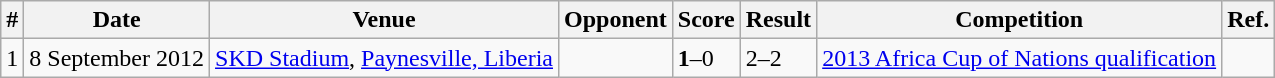<table class="wikitable">
<tr>
<th>#</th>
<th>Date</th>
<th>Venue</th>
<th>Opponent</th>
<th>Score</th>
<th>Result</th>
<th>Competition</th>
<th>Ref.</th>
</tr>
<tr>
<td>1</td>
<td>8 September 2012</td>
<td><a href='#'>SKD Stadium</a>, <a href='#'>Paynesville, Liberia</a></td>
<td></td>
<td><strong>1</strong>–0</td>
<td>2–2</td>
<td><a href='#'>2013 Africa Cup of Nations qualification</a></td>
<td></td>
</tr>
</table>
